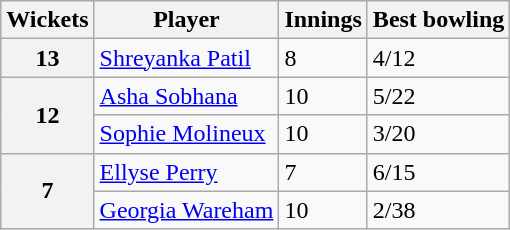<table class="wikitable">
<tr>
<th>Wickets</th>
<th>Player</th>
<th>Innings</th>
<th>Best bowling</th>
</tr>
<tr>
<th>13</th>
<td><a href='#'>Shreyanka Patil</a></td>
<td>8</td>
<td>4/12</td>
</tr>
<tr>
<th rowspan=2>12</th>
<td><a href='#'>Asha Sobhana</a></td>
<td>10</td>
<td>5/22</td>
</tr>
<tr>
<td><a href='#'>Sophie Molineux</a></td>
<td>10</td>
<td>3/20</td>
</tr>
<tr>
<th rowspan=2>7</th>
<td><a href='#'>Ellyse Perry</a></td>
<td>7</td>
<td>6/15</td>
</tr>
<tr>
<td><a href='#'>Georgia Wareham</a></td>
<td>10</td>
<td>2/38</td>
</tr>
</table>
